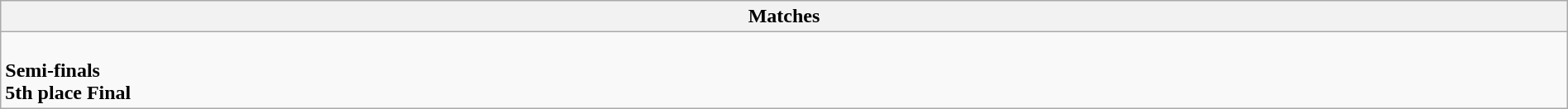<table class="wikitable collapsible collapsed" style="width:100%;">
<tr>
<th>Matches</th>
</tr>
<tr>
<td><br><strong>Semi-finals</strong>

<br><strong>5th place Final</strong>
</td>
</tr>
</table>
